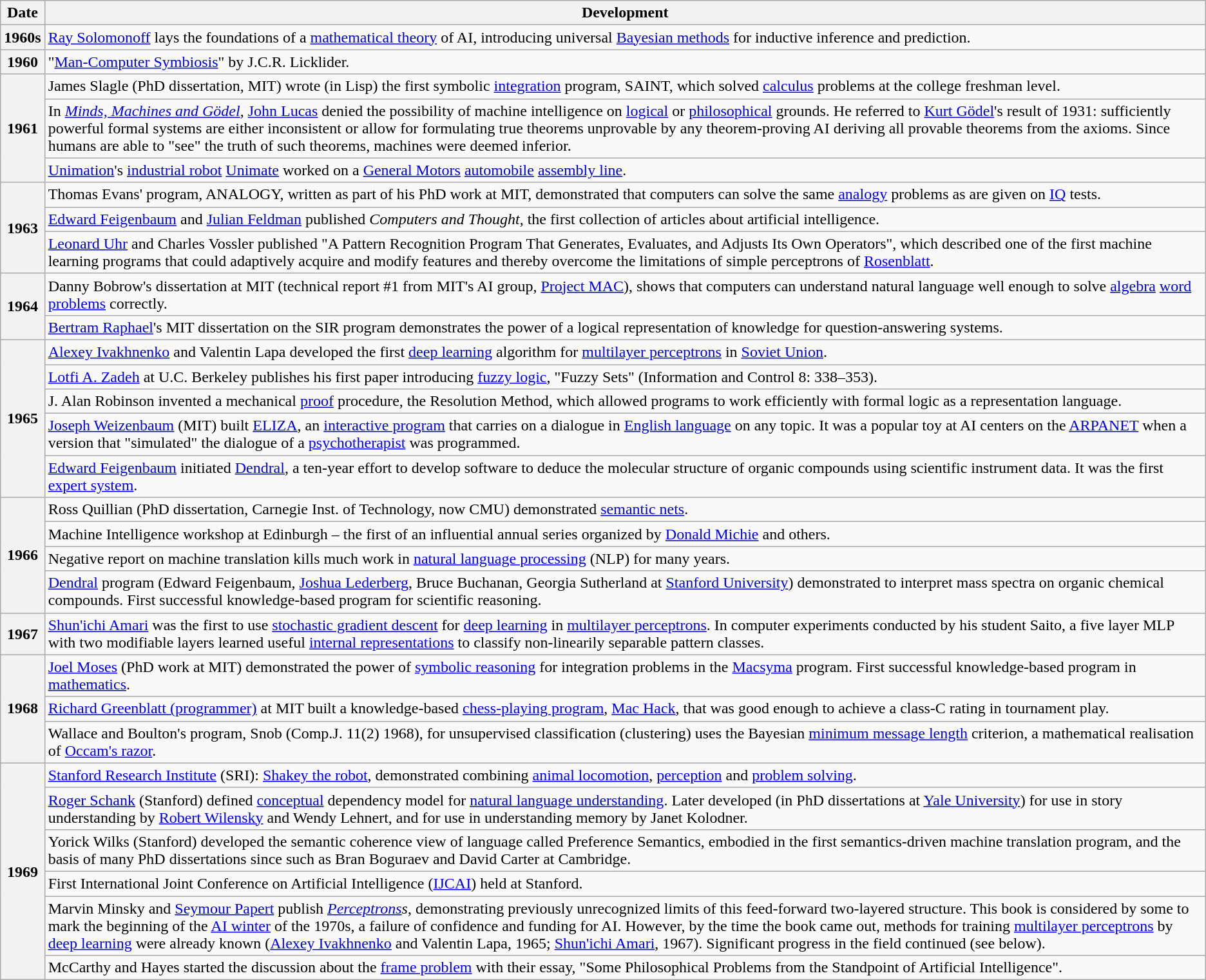<table class="wikitable">
<tr>
<th>Date</th>
<th>Development</th>
</tr>
<tr>
<th>1960s</th>
<td><a href='#'>Ray Solomonoff</a> lays the foundations of a <a href='#'>mathematical theory</a> of AI, introducing universal <a href='#'>Bayesian methods</a> for inductive inference and prediction.</td>
</tr>
<tr>
<th>1960</th>
<td>"<a href='#'>Man-Computer Symbiosis</a>" by J.C.R. Licklider.</td>
</tr>
<tr>
<th rowspan=3>1961</th>
<td>James Slagle (PhD dissertation, MIT) wrote (in Lisp) the first symbolic <a href='#'>integration</a> program, SAINT, which solved <a href='#'>calculus</a> problems at the college freshman level.</td>
</tr>
<tr>
<td>In <em><a href='#'>Minds, Machines and Gödel</a></em>, <a href='#'>John Lucas</a> denied the possibility of machine intelligence on <a href='#'>logical</a> or <a href='#'>philosophical</a> grounds. He referred to <a href='#'>Kurt Gödel</a>'s result of 1931: sufficiently powerful formal systems are either inconsistent or allow for formulating true theorems unprovable by any theorem-proving AI deriving all provable theorems from the axioms. Since humans are able to "see" the truth of such theorems, machines were deemed inferior.</td>
</tr>
<tr>
<td><a href='#'>Unimation</a>'s <a href='#'>industrial robot</a> <a href='#'>Unimate</a> worked on a <a href='#'>General Motors</a> <a href='#'>automobile</a> <a href='#'>assembly line</a>.</td>
</tr>
<tr>
<th rowspan=3>1963</th>
<td>Thomas Evans' program, ANALOGY, written as part of his PhD work at MIT, demonstrated that computers can solve the same <a href='#'>analogy</a> problems as are given on <a href='#'>IQ</a> tests.</td>
</tr>
<tr>
<td><a href='#'>Edward Feigenbaum</a> and <a href='#'>Julian Feldman</a> published <em>Computers and Thought</em>, the first collection of articles about artificial intelligence.</td>
</tr>
<tr>
<td><a href='#'>Leonard Uhr</a> and Charles Vossler published "A Pattern Recognition Program That Generates, Evaluates, and Adjusts Its Own Operators", which described one of the first machine learning programs that could adaptively acquire and modify features and thereby overcome the limitations of simple perceptrons of <a href='#'>Rosenblatt</a>.</td>
</tr>
<tr>
<th rowspan=2>1964</th>
<td>Danny Bobrow's dissertation at MIT (technical report #1 from MIT's AI group, <a href='#'>Project MAC</a>), shows that computers can understand natural language well enough to solve <a href='#'>algebra</a> <a href='#'>word problems</a> correctly.</td>
</tr>
<tr>
<td><a href='#'>Bertram Raphael</a>'s MIT dissertation on the SIR program demonstrates the power of a logical representation of knowledge for question-answering systems.</td>
</tr>
<tr>
<th rowspan=5>1965</th>
<td><a href='#'>Alexey Ivakhnenko</a> and Valentin Lapa developed the first <a href='#'>deep learning</a> algorithm for <a href='#'>multilayer perceptrons</a> in <a href='#'>Soviet Union</a>.</td>
</tr>
<tr>
<td><a href='#'>Lotfi A. Zadeh</a> at U.C. Berkeley publishes his first paper introducing <a href='#'>fuzzy logic</a>, "Fuzzy Sets" (Information and Control 8: 338–353).</td>
</tr>
<tr>
<td>J. Alan Robinson invented a mechanical <a href='#'>proof</a> procedure, the Resolution Method, which allowed programs to work efficiently with formal logic as a representation language.</td>
</tr>
<tr>
<td><a href='#'>Joseph Weizenbaum</a> (MIT) built <a href='#'>ELIZA</a>, an <a href='#'>interactive program</a> that carries on a dialogue in <a href='#'>English language</a> on any topic. It was a popular toy at AI centers on the <a href='#'>ARPANET</a> when a version that "simulated" the dialogue of a <a href='#'>psychotherapist</a> was programmed.</td>
</tr>
<tr>
<td><a href='#'>Edward Feigenbaum</a> initiated <a href='#'>Dendral</a>, a ten-year effort to develop software to deduce the molecular structure of organic compounds using scientific instrument data. It was the first <a href='#'>expert system</a>.</td>
</tr>
<tr>
<th rowspan=4>1966</th>
<td>Ross Quillian (PhD dissertation, Carnegie Inst. of Technology, now CMU) demonstrated <a href='#'>semantic nets</a>.</td>
</tr>
<tr>
<td>Machine Intelligence workshop at Edinburgh – the first of an influential annual series organized by <a href='#'>Donald Michie</a> and others.</td>
</tr>
<tr>
<td>Negative report on machine translation kills much work in <a href='#'>natural language processing</a> (NLP) for many years.</td>
</tr>
<tr>
<td><a href='#'>Dendral</a> program (Edward Feigenbaum, <a href='#'>Joshua Lederberg</a>, Bruce Buchanan, Georgia Sutherland at <a href='#'>Stanford University</a>) demonstrated to interpret mass spectra on organic chemical compounds. First successful knowledge-based program for scientific reasoning.</td>
</tr>
<tr>
<th>1967</th>
<td><a href='#'>Shun'ichi Amari</a> was the first to use <a href='#'>stochastic gradient descent</a> for <a href='#'>deep learning</a> in <a href='#'>multilayer perceptrons</a>. In computer experiments conducted by his student Saito, a five layer MLP with two modifiable layers learned useful <a href='#'>internal representations</a> to classify non-linearily separable pattern classes.</td>
</tr>
<tr>
<th rowspan=3>1968</th>
<td><a href='#'>Joel Moses</a> (PhD work at MIT) demonstrated the power of <a href='#'>symbolic reasoning</a> for integration problems in the <a href='#'>Macsyma</a> program. First successful knowledge-based program in <a href='#'>mathematics</a>.</td>
</tr>
<tr>
<td><a href='#'>Richard Greenblatt (programmer)</a> at MIT built a knowledge-based <a href='#'>chess-playing program</a>, <a href='#'>Mac Hack</a>, that was good enough to achieve a class-C rating in tournament play.</td>
</tr>
<tr>
<td>Wallace and Boulton's program, Snob (Comp.J. 11(2) 1968), for unsupervised classification (clustering) uses the Bayesian <a href='#'>minimum message length</a> criterion, a mathematical realisation of <a href='#'>Occam's razor</a>.</td>
</tr>
<tr>
<th rowspan=6>1969</th>
<td><a href='#'>Stanford Research Institute</a> (SRI): <a href='#'>Shakey the robot</a>, demonstrated combining <a href='#'>animal locomotion</a>, <a href='#'>perception</a> and <a href='#'>problem solving</a>.</td>
</tr>
<tr>
<td><a href='#'>Roger Schank</a> (Stanford) defined <a href='#'>conceptual</a> dependency model for <a href='#'>natural language understanding</a>. Later developed (in PhD dissertations at <a href='#'>Yale University</a>) for use in story understanding by <a href='#'>Robert Wilensky</a> and Wendy Lehnert, and for use in understanding memory by Janet Kolodner.</td>
</tr>
<tr>
<td>Yorick Wilks (Stanford) developed the semantic coherence view of language called Preference Semantics, embodied in the first semantics-driven machine translation program, and the basis of many PhD dissertations since such as Bran Boguraev and David Carter at Cambridge.</td>
</tr>
<tr>
<td>First International Joint Conference on Artificial Intelligence (<a href='#'>IJCAI</a>) held at Stanford.</td>
</tr>
<tr>
<td>Marvin Minsky and <a href='#'>Seymour Papert</a> publish <em><a href='#'>Perceptrons</a>s</em>, demonstrating previously unrecognized limits of this feed-forward two-layered structure. This book is considered by some to mark the beginning of the <a href='#'>AI winter</a> of the 1970s, a failure of confidence and funding for AI.  However, by the time the book came out, methods for training <a href='#'>multilayer perceptrons</a> by <a href='#'>deep learning</a> were already known (<a href='#'>Alexey Ivakhnenko</a> and Valentin Lapa, 1965; <a href='#'>Shun'ichi Amari</a>, 1967). Significant progress in the field continued (see below).</td>
</tr>
<tr>
<td>McCarthy and Hayes started the discussion about the <a href='#'>frame problem</a> with their essay, "Some Philosophical Problems from the Standpoint of Artificial Intelligence".</td>
</tr>
</table>
